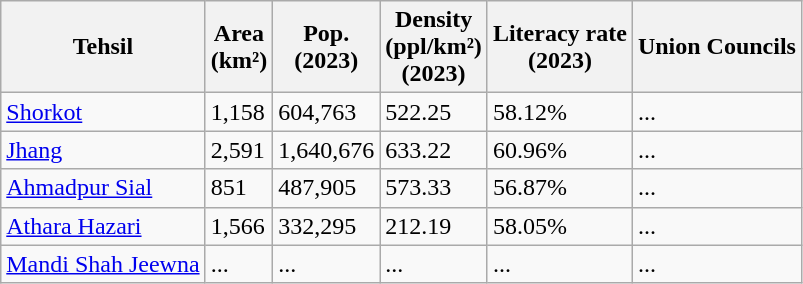<table class="wikitable sortable static-row-numbers static-row-header-hash">
<tr>
<th>Tehsil</th>
<th>Area<br>(km²)</th>
<th>Pop.<br>(2023)</th>
<th>Density<br>(ppl/km²)<br>(2023)</th>
<th>Literacy rate<br>(2023)</th>
<th>Union Councils</th>
</tr>
<tr>
<td><a href='#'>Shorkot</a></td>
<td>1,158</td>
<td>604,763</td>
<td>522.25</td>
<td>58.12%</td>
<td>...</td>
</tr>
<tr>
<td><a href='#'>Jhang</a></td>
<td>2,591</td>
<td>1,640,676</td>
<td>633.22</td>
<td>60.96%</td>
<td>...</td>
</tr>
<tr>
<td><a href='#'>Ahmadpur Sial</a></td>
<td>851</td>
<td>487,905</td>
<td>573.33</td>
<td>56.87%</td>
<td>...</td>
</tr>
<tr>
<td><a href='#'>Athara Hazari</a></td>
<td>1,566</td>
<td>332,295</td>
<td>212.19</td>
<td>58.05%</td>
<td>...</td>
</tr>
<tr>
<td><a href='#'>Mandi Shah Jeewna</a></td>
<td>...</td>
<td>...</td>
<td>...</td>
<td>...</td>
<td>...</td>
</tr>
</table>
